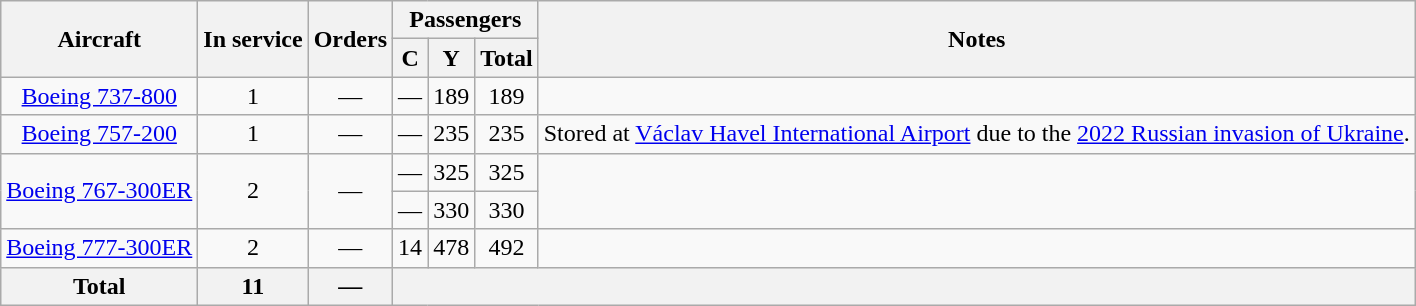<table class="wikitable" style="text-align:center;margin:auto;">
<tr>
<th rowspan="2">Aircraft</th>
<th rowspan="2">In service</th>
<th rowspan="2">Orders</th>
<th colspan="3">Passengers</th>
<th rowspan="2">Notes</th>
</tr>
<tr>
<th><abbr>C</abbr></th>
<th><abbr>Y</abbr></th>
<th>Total</th>
</tr>
<tr>
<td><a href='#'>Boeing 737-800</a></td>
<td>1</td>
<td>—</td>
<td>—</td>
<td>189</td>
<td>189</td>
<td></td>
</tr>
<tr Летает за Победу>
<td><a href='#'>Boeing 757-200</a></td>
<td>1</td>
<td>—</td>
<td>—</td>
<td>235</td>
<td>235</td>
<td>Stored at <a href='#'>Václav Havel International Airport</a> due to the <a href='#'>2022 Russian invasion of Ukraine</a>.</td>
</tr>
<tr Готовиться летать за Азур Эйр>
<td rowspan="2"><a href='#'>Boeing 767-300ER</a></td>
<td rowspan="2">2</td>
<td rowspan="2">—</td>
<td>—</td>
<td>325</td>
<td>325</td>
<td rowspan="2"></td>
</tr>
<tr>
<td>—</td>
<td>330</td>
<td>330</td>
</tr>
<tr>
<td><a href='#'>Boeing 777-300ER</a></td>
<td>2</td>
<td>—</td>
<td>14</td>
<td>478</td>
<td>492</td>
<td></td>
</tr>
<tr>
<th>Total</th>
<th>11</th>
<th>—</th>
<th colspan="4"></th>
</tr>
</table>
